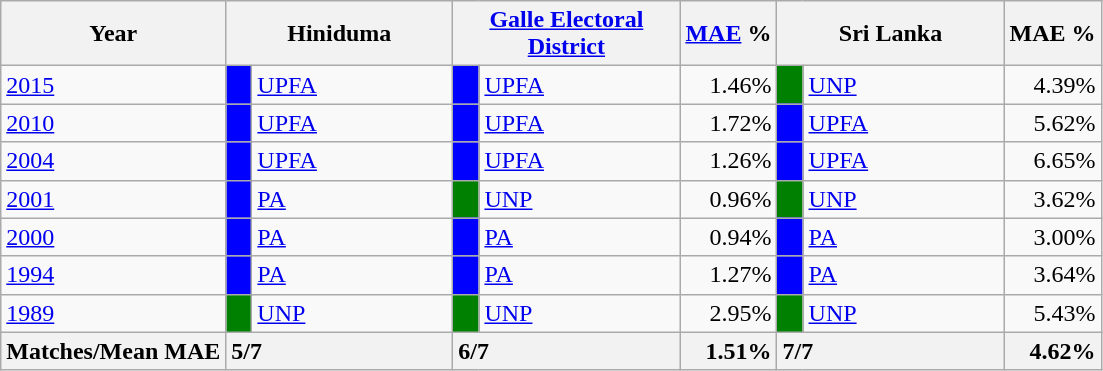<table class="wikitable">
<tr>
<th>Year</th>
<th colspan="2" width="144px">Hiniduma</th>
<th colspan="2" width="144px"><a href='#'>Galle Electoral District</a></th>
<th><a href='#'>MAE</a> %</th>
<th colspan="2" width="144px">Sri Lanka</th>
<th>MAE %</th>
</tr>
<tr>
<td><a href='#'>2015</a></td>
<td style="background-color:blue;" width="10px"></td>
<td style="text-align:left;"><a href='#'>UPFA</a></td>
<td style="background-color:blue;" width="10px"></td>
<td style="text-align:left;"><a href='#'>UPFA</a></td>
<td style="text-align:right;">1.46%</td>
<td style="background-color:green;" width="10px"></td>
<td style="text-align:left;"><a href='#'>UNP</a></td>
<td style="text-align:right;">4.39%</td>
</tr>
<tr>
<td><a href='#'>2010</a></td>
<td style="background-color:blue;" width="10px"></td>
<td style="text-align:left;"><a href='#'>UPFA</a></td>
<td style="background-color:blue;" width="10px"></td>
<td style="text-align:left;"><a href='#'>UPFA</a></td>
<td style="text-align:right;">1.72%</td>
<td style="background-color:blue;" width="10px"></td>
<td style="text-align:left;"><a href='#'>UPFA</a></td>
<td style="text-align:right;">5.62%</td>
</tr>
<tr>
<td><a href='#'>2004</a></td>
<td style="background-color:blue;" width="10px"></td>
<td style="text-align:left;"><a href='#'>UPFA</a></td>
<td style="background-color:blue;" width="10px"></td>
<td style="text-align:left;"><a href='#'>UPFA</a></td>
<td style="text-align:right;">1.26%</td>
<td style="background-color:blue;" width="10px"></td>
<td style="text-align:left;"><a href='#'>UPFA</a></td>
<td style="text-align:right;">6.65%</td>
</tr>
<tr>
<td><a href='#'>2001</a></td>
<td style="background-color:blue;" width="10px"></td>
<td style="text-align:left;"><a href='#'>PA</a></td>
<td style="background-color:green;" width="10px"></td>
<td style="text-align:left;"><a href='#'>UNP</a></td>
<td style="text-align:right;">0.96%</td>
<td style="background-color:green;" width="10px"></td>
<td style="text-align:left;"><a href='#'>UNP</a></td>
<td style="text-align:right;">3.62%</td>
</tr>
<tr>
<td><a href='#'>2000</a></td>
<td style="background-color:blue;" width="10px"></td>
<td style="text-align:left;"><a href='#'>PA</a></td>
<td style="background-color:blue;" width="10px"></td>
<td style="text-align:left;"><a href='#'>PA</a></td>
<td style="text-align:right;">0.94%</td>
<td style="background-color:blue;" width="10px"></td>
<td style="text-align:left;"><a href='#'>PA</a></td>
<td style="text-align:right;">3.00%</td>
</tr>
<tr>
<td><a href='#'>1994</a></td>
<td style="background-color:blue;" width="10px"></td>
<td style="text-align:left;"><a href='#'>PA</a></td>
<td style="background-color:blue;" width="10px"></td>
<td style="text-align:left;"><a href='#'>PA</a></td>
<td style="text-align:right;">1.27%</td>
<td style="background-color:blue;" width="10px"></td>
<td style="text-align:left;"><a href='#'>PA</a></td>
<td style="text-align:right;">3.64%</td>
</tr>
<tr>
<td><a href='#'>1989</a></td>
<td style="background-color:green;" width="10px"></td>
<td style="text-align:left;"><a href='#'>UNP</a></td>
<td style="background-color:green;" width="10px"></td>
<td style="text-align:left;"><a href='#'>UNP</a></td>
<td style="text-align:right;">2.95%</td>
<td style="background-color:green;" width="10px"></td>
<td style="text-align:left;"><a href='#'>UNP</a></td>
<td style="text-align:right;">5.43%</td>
</tr>
<tr>
<th>Matches/Mean MAE</th>
<th style="text-align:left;"colspan="2" width="144px">5/7</th>
<th style="text-align:left;"colspan="2" width="144px">6/7</th>
<th style="text-align:right;">1.51%</th>
<th style="text-align:left;"colspan="2" width="144px">7/7</th>
<th style="text-align:right;">4.62%</th>
</tr>
</table>
